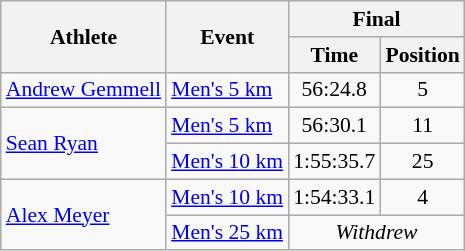<table class="wikitable" style="font-size:90%">
<tr>
<th rowspan=2>Athlete</th>
<th rowspan=2>Event</th>
<th colspan=2>Final</th>
</tr>
<tr>
<th>Time</th>
<th>Position</th>
</tr>
<tr>
<td rowspan=1><a href='#'>Andrew Gemmell</a></td>
<td><a href='#'>Men's 5 km</a></td>
<td align=center>56:24.8</td>
<td align=center>5</td>
</tr>
<tr>
<td rowspan=2><a href='#'>Sean Ryan</a></td>
<td><a href='#'>Men's 5 km</a></td>
<td align=center>56:30.1</td>
<td align=center>11</td>
</tr>
<tr>
<td><a href='#'>Men's 10 km</a></td>
<td align=center>1:55:35.7</td>
<td align=center>25</td>
</tr>
<tr>
<td rowspan=2><a href='#'>Alex Meyer</a></td>
<td><a href='#'>Men's 10 km</a></td>
<td align=center>1:54:33.1</td>
<td align=center>4</td>
</tr>
<tr>
<td><a href='#'>Men's 25 km</a></td>
<td align=center colspan=2><em>Withdrew</em></td>
</tr>
</table>
